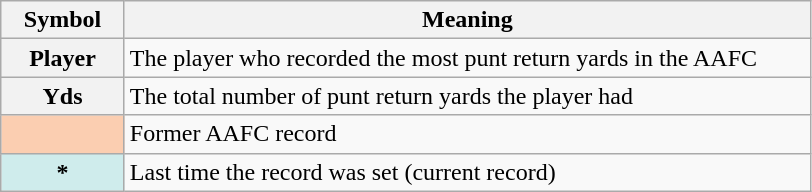<table class="wikitable plainrowheaders" border="1">
<tr>
<th scope="col" style="width:75px">Symbol</th>
<th scope="col" style="width:450px">Meaning</th>
</tr>
<tr>
<th scope="row" style="text-align:center;"><strong>Player</strong></th>
<td>The player who recorded the most punt return yards in the AAFC</td>
</tr>
<tr>
<th scope="row" style="text-align:center;"><strong>Yds</strong></th>
<td>The total number of punt return yards the player had</td>
</tr>
<tr>
<th scope="row" style="text-align:center; background:#FBCEB1;"></th>
<td>Former AAFC record</td>
</tr>
<tr>
<th scope="row" style="text-align:center; background:#CFECEC;">*</th>
<td>Last time the record was set (current record)</td>
</tr>
</table>
